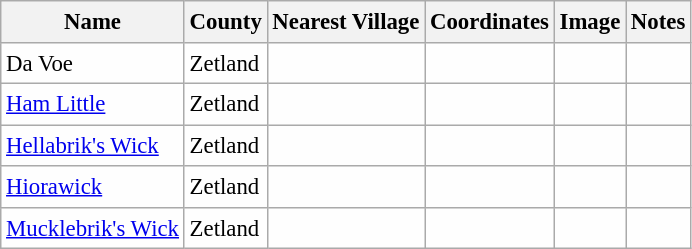<table class="wikitable sortable" style="table-layout:fixed;background-color:#FEFEFE;font-size:95%;padding:0.30em;line-height:1.35em;">
<tr>
<th scope="col">Name</th>
<th scope="col">County</th>
<th scope="col">Nearest Village</th>
<th scope="col" data-sort-type="number">Coordinates</th>
<th scope="col">Image</th>
<th scope="col">Notes</th>
</tr>
<tr>
<td>Da Voe</td>
<td>Zetland</td>
<td></td>
<td></td>
<td></td>
<td></td>
</tr>
<tr>
<td><a href='#'>Ham Little</a></td>
<td>Zetland</td>
<td></td>
<td></td>
<td></td>
<td></td>
</tr>
<tr>
<td><a href='#'>Hellabrik's Wick</a></td>
<td>Zetland</td>
<td></td>
<td></td>
<td></td>
<td></td>
</tr>
<tr>
<td><a href='#'>Hiorawick</a></td>
<td>Zetland</td>
<td></td>
<td></td>
<td></td>
<td></td>
</tr>
<tr>
<td><a href='#'>Mucklebrik's Wick</a></td>
<td>Zetland</td>
<td></td>
<td></td>
<td></td>
<td></td>
</tr>
</table>
